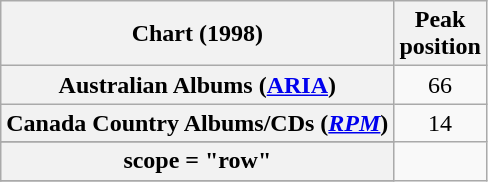<table class="wikitable sortable plainrowheaders">
<tr>
<th>Chart (1998)</th>
<th>Peak<br>position</th>
</tr>
<tr>
<th scope="row">Australian Albums (<a href='#'>ARIA</a>)</th>
<td align="center">66</td>
</tr>
<tr>
<th scope="row">Canada Country Albums/CDs (<em><a href='#'>RPM</a></em>)</th>
<td align="center">14</td>
</tr>
<tr>
</tr>
<tr>
<th>scope = "row" </th>
</tr>
<tr>
</tr>
</table>
